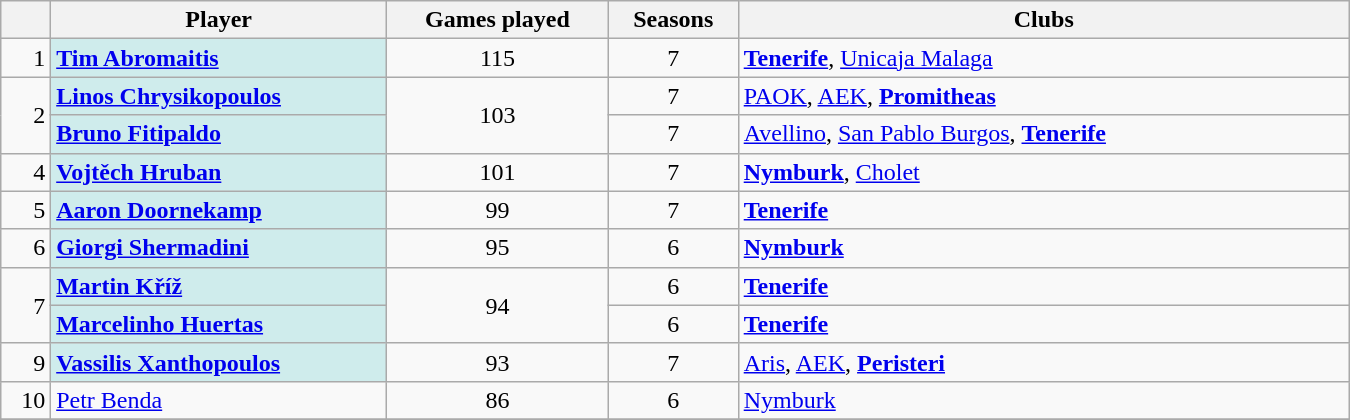<table class="wikitable" width="900">
<tr>
<th></th>
<th>Player</th>
<th>Games played</th>
<th>Seasons</th>
<th width=400>Clubs</th>
</tr>
<tr>
<td align="right">1</td>
<td bgcolor="#CFECEC"> <strong><a href='#'>Tim Abromaitis</a></strong></td>
<td align="center">115</td>
<td align="center">7</td>
<td><strong><a href='#'>Tenerife</a></strong>, <a href='#'>Unicaja Malaga</a></td>
</tr>
<tr>
<td rowspan=2 align="right">2</td>
<td bgcolor="#CFECEC"> <strong><a href='#'>Linos Chrysikopoulos</a></strong></td>
<td rowspan=2 align="center">103</td>
<td align="center">7</td>
<td><a href='#'>PAOK</a>, <a href='#'>AEK</a>, <strong><a href='#'>Promitheas</a></strong></td>
</tr>
<tr>
<td bgcolor="#CFECEC"> <strong><a href='#'>Bruno Fitipaldo</a></strong></td>
<td align="center">7</td>
<td><a href='#'>Avellino</a>, <a href='#'>San Pablo Burgos</a>, <strong><a href='#'>Tenerife</a></strong></td>
</tr>
<tr>
<td align="right">4</td>
<td bgcolor="#CFECEC"> <strong><a href='#'>Vojtěch Hruban</a></strong></td>
<td align="center">101</td>
<td align="center">7</td>
<td><strong><a href='#'>Nymburk</a></strong>, <a href='#'>Cholet</a></td>
</tr>
<tr>
<td align="right">5</td>
<td bgcolor="#CFECEC"> <strong><a href='#'>Aaron Doornekamp</a></strong></td>
<td align="center">99</td>
<td align="center">7</td>
<td><strong><a href='#'>Tenerife</a></strong></td>
</tr>
<tr>
<td align="right">6</td>
<td bgcolor="#CFECEC"> <strong><a href='#'>Giorgi Shermadini</a></strong></td>
<td align="center">95</td>
<td align="center">6</td>
<td><strong><a href='#'>Nymburk</a></strong></td>
</tr>
<tr>
<td rowspan=2 align="right">7</td>
<td bgcolor="#CFECEC"><strong><a href='#'>Martin Kříž</a></strong></td>
<td rowspan=2 align="center">94</td>
<td align="center">6</td>
<td><strong><a href='#'>Tenerife</a></strong></td>
</tr>
<tr>
<td bgcolor="#CFECEC"> <strong><a href='#'>Marcelinho Huertas</a></strong></td>
<td align="center">6</td>
<td><strong><a href='#'>Tenerife</a></strong></td>
</tr>
<tr>
<td align="right">9</td>
<td bgcolor="#CFECEC"> <strong><a href='#'>Vassilis Xanthopoulos</a></strong></td>
<td align="center">93</td>
<td align="center">7</td>
<td><a href='#'>Aris</a>, <a href='#'>AEK</a>, <strong><a href='#'>Peristeri</a></strong></td>
</tr>
<tr>
<td align="right">10</td>
<td> <a href='#'>Petr Benda</a></td>
<td align="center">86</td>
<td align="center">6</td>
<td><a href='#'>Nymburk</a></td>
</tr>
<tr>
</tr>
</table>
